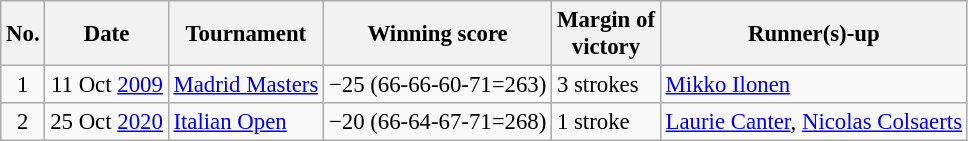<table class="wikitable" style="font-size:95%;">
<tr>
<th>No.</th>
<th>Date</th>
<th>Tournament</th>
<th>Winning score</th>
<th>Margin of<br>victory</th>
<th>Runner(s)-up</th>
</tr>
<tr>
<td align=center>1</td>
<td align=right>11 Oct <a href='#'>2009</a></td>
<td><a href='#'>Madrid Masters</a></td>
<td>−25 (66-66-60-71=263)</td>
<td>3 strokes</td>
<td> <a href='#'>Mikko Ilonen</a></td>
</tr>
<tr>
<td align=center>2</td>
<td align=right>25 Oct <a href='#'>2020</a></td>
<td><a href='#'>Italian Open</a></td>
<td>−20 (66-64-67-71=268)</td>
<td>1 stroke</td>
<td> <a href='#'>Laurie Canter</a>,  <a href='#'>Nicolas Colsaerts</a></td>
</tr>
</table>
